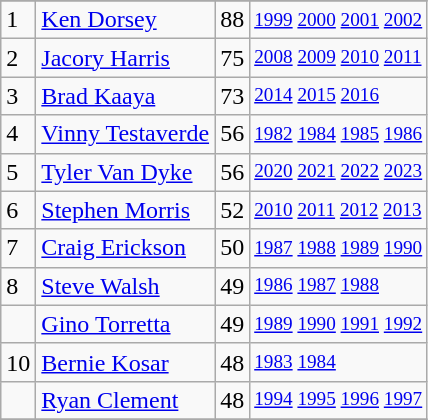<table class="wikitable">
<tr>
</tr>
<tr>
<td>1</td>
<td><a href='#'>Ken Dorsey</a></td>
<td><abbr>88</abbr></td>
<td style="font-size:80%;"><a href='#'>1999</a> <a href='#'>2000</a> <a href='#'>2001</a> <a href='#'>2002</a></td>
</tr>
<tr>
<td>2</td>
<td><a href='#'>Jacory Harris</a></td>
<td><abbr>75</abbr></td>
<td style="font-size:80%;"><a href='#'>2008</a> <a href='#'>2009</a> <a href='#'>2010</a> <a href='#'>2011</a></td>
</tr>
<tr>
<td>3</td>
<td><a href='#'>Brad Kaaya</a></td>
<td><abbr>73</abbr></td>
<td style="font-size:80%;"><a href='#'>2014</a> <a href='#'>2015</a>  <a href='#'>2016</a></td>
</tr>
<tr>
<td>4</td>
<td><a href='#'>Vinny Testaverde</a></td>
<td><abbr>56</abbr></td>
<td style="font-size:80%;"><a href='#'>1982</a> <a href='#'>1984</a> <a href='#'>1985</a> <a href='#'>1986</a></td>
</tr>
<tr>
<td>5</td>
<td><a href='#'>Tyler Van Dyke</a></td>
<td><abbr>56</abbr></td>
<td style="font-size:80%;"><a href='#'>2020</a> <a href='#'>2021</a> <a href='#'>2022</a> <a href='#'>2023</a></td>
</tr>
<tr>
<td>6</td>
<td><a href='#'>Stephen Morris</a></td>
<td><abbr>52</abbr></td>
<td style="font-size:80%;"><a href='#'>2010</a> <a href='#'>2011</a> <a href='#'>2012</a> <a href='#'>2013</a></td>
</tr>
<tr>
<td>7</td>
<td><a href='#'>Craig Erickson</a></td>
<td><abbr>50</abbr></td>
<td style="font-size:80%;"><a href='#'>1987</a> <a href='#'>1988</a> <a href='#'>1989</a> <a href='#'>1990</a></td>
</tr>
<tr>
<td>8</td>
<td><a href='#'>Steve Walsh</a></td>
<td><abbr>49</abbr></td>
<td style="font-size:80%;"><a href='#'>1986</a> <a href='#'>1987</a> <a href='#'>1988</a></td>
</tr>
<tr>
<td></td>
<td><a href='#'>Gino Torretta</a></td>
<td><abbr>49</abbr></td>
<td style="font-size:80%;"><a href='#'>1989</a> <a href='#'>1990</a> <a href='#'>1991</a> <a href='#'>1992</a></td>
</tr>
<tr>
<td>10</td>
<td><a href='#'>Bernie Kosar</a></td>
<td><abbr>48</abbr></td>
<td style="font-size:80%;"><a href='#'>1983</a> <a href='#'>1984</a></td>
</tr>
<tr>
<td></td>
<td><a href='#'>Ryan Clement</a></td>
<td><abbr>48</abbr></td>
<td style="font-size:80%;"><a href='#'>1994</a> <a href='#'>1995</a> <a href='#'>1996</a> <a href='#'>1997</a></td>
</tr>
<tr>
</tr>
</table>
